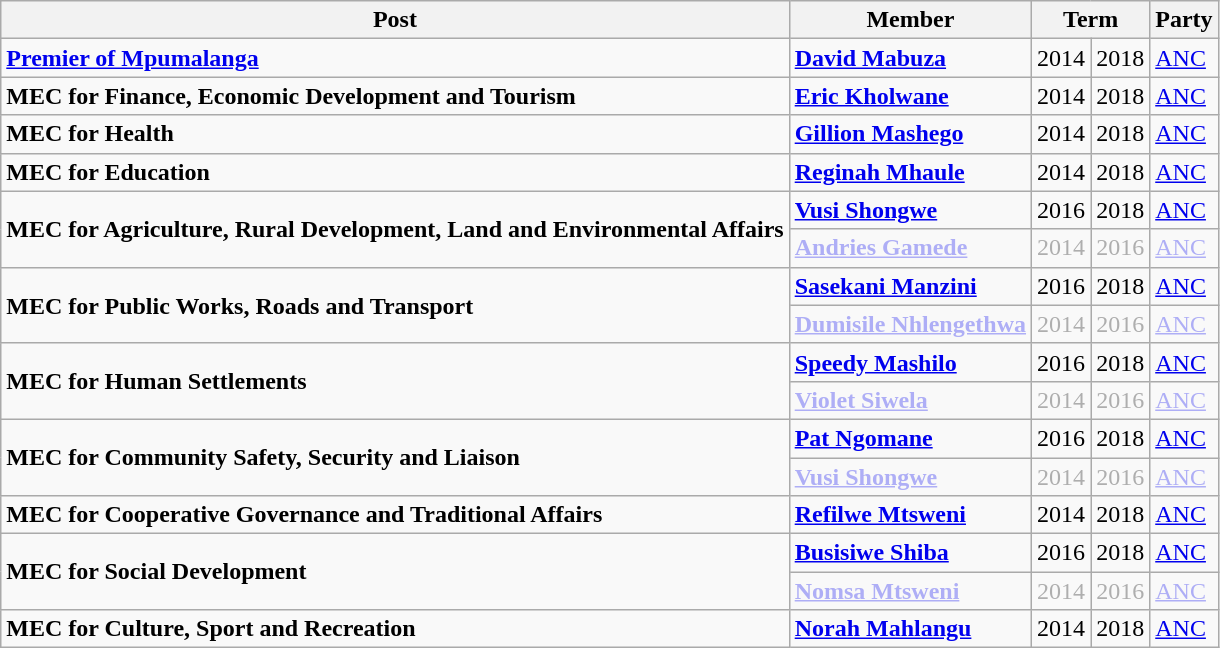<table class="wikitable">
<tr>
<th>Post</th>
<th>Member</th>
<th colspan="2">Term</th>
<th>Party</th>
</tr>
<tr>
<td><strong><a href='#'>Premier of Mpumalanga</a></strong></td>
<td><strong><a href='#'>David Mabuza</a></strong></td>
<td>2014</td>
<td>2018</td>
<td><a href='#'>ANC</a></td>
</tr>
<tr>
<td><strong>MEC for Finance, Economic Development and Tourism</strong></td>
<td><strong><a href='#'>Eric Kholwane</a></strong></td>
<td>2014</td>
<td>2018</td>
<td><a href='#'>ANC</a></td>
</tr>
<tr>
<td><strong>MEC for Health</strong></td>
<td><strong><a href='#'>Gillion Mashego</a></strong></td>
<td>2014</td>
<td>2018</td>
<td><a href='#'>ANC</a></td>
</tr>
<tr>
<td><strong>MEC for Education</strong></td>
<td><strong><a href='#'>Reginah Mhaule</a></strong></td>
<td>2014</td>
<td>2018</td>
<td><a href='#'>ANC</a></td>
</tr>
<tr>
<td rowspan="2"><strong>MEC for Agriculture, Rural Development, Land and Environmental Affairs</strong></td>
<td><strong><a href='#'>Vusi Shongwe</a></strong></td>
<td>2016</td>
<td>2018</td>
<td><a href='#'>ANC</a></td>
</tr>
<tr style="opacity:.3;">
<td><strong><a href='#'>Andries Gamede</a></strong></td>
<td>2014</td>
<td>2016</td>
<td><a href='#'>ANC</a></td>
</tr>
<tr>
<td rowspan="2"><strong>MEC for Public Works, Roads and Transport</strong></td>
<td><strong><a href='#'>Sasekani Manzini</a></strong></td>
<td>2016</td>
<td>2018</td>
<td><a href='#'>ANC</a></td>
</tr>
<tr style="opacity:.3;">
<td><strong><a href='#'>Dumisile Nhlengethwa</a></strong></td>
<td>2014</td>
<td>2016</td>
<td><a href='#'>ANC</a></td>
</tr>
<tr>
<td rowspan="2"><strong>MEC for Human Settlements</strong></td>
<td><strong><a href='#'>Speedy Mashilo</a></strong></td>
<td>2016</td>
<td>2018</td>
<td><a href='#'>ANC</a></td>
</tr>
<tr style="opacity:.3;">
<td><strong><a href='#'>Violet Siwela</a></strong></td>
<td>2014</td>
<td>2016</td>
<td><a href='#'>ANC</a></td>
</tr>
<tr>
<td rowspan="2"><strong>MEC for Community Safety, Security and Liaison</strong></td>
<td><strong><a href='#'>Pat Ngomane</a></strong></td>
<td>2016</td>
<td>2018</td>
<td><a href='#'>ANC</a></td>
</tr>
<tr style="opacity:.3;">
<td><strong><a href='#'>Vusi Shongwe</a></strong></td>
<td>2014</td>
<td>2016</td>
<td><a href='#'>ANC</a></td>
</tr>
<tr>
<td><strong>MEC for Cooperative Governance and Traditional Affairs</strong></td>
<td><a href='#'><strong>Refilwe Mtsweni</strong></a></td>
<td>2014</td>
<td>2018</td>
<td><a href='#'>ANC</a></td>
</tr>
<tr>
<td rowspan="2"><strong>MEC for Social Development</strong></td>
<td><strong><a href='#'>Busisiwe Shiba</a></strong></td>
<td>2016</td>
<td>2018</td>
<td><a href='#'>ANC</a></td>
</tr>
<tr style="opacity:.3;">
<td><strong><a href='#'>Nomsa Mtsweni</a></strong></td>
<td>2014</td>
<td>2016</td>
<td><a href='#'>ANC</a></td>
</tr>
<tr>
<td><strong>MEC for Culture, Sport and Recreation</strong></td>
<td><strong><a href='#'>Norah Mahlangu</a></strong></td>
<td>2014</td>
<td>2018</td>
<td><a href='#'>ANC</a></td>
</tr>
</table>
